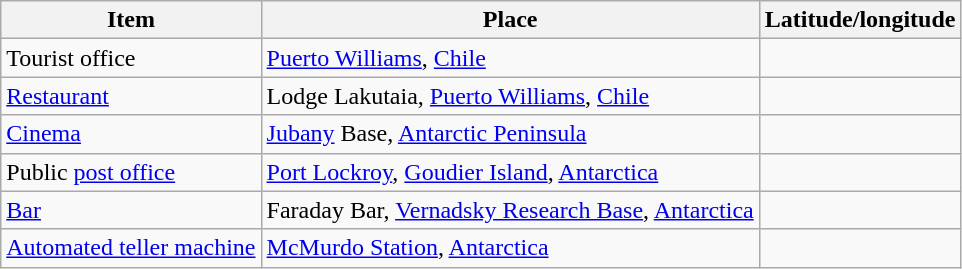<table class="wikitable"  font-size:95%;">
<tr>
<th>Item</th>
<th>Place</th>
<th>Latitude/longitude</th>
</tr>
<tr>
<td>Tourist office</td>
<td><a href='#'>Puerto Williams</a>, <a href='#'>Chile</a></td>
<td></td>
</tr>
<tr>
<td><a href='#'>Restaurant</a></td>
<td>Lodge Lakutaia, <a href='#'>Puerto Williams</a>, <a href='#'>Chile</a></td>
<td></td>
</tr>
<tr>
<td><a href='#'>Cinema</a></td>
<td><a href='#'>Jubany</a> Base, <a href='#'>Antarctic Peninsula</a></td>
<td></td>
</tr>
<tr>
<td>Public <a href='#'>post office</a></td>
<td><a href='#'>Port Lockroy</a>, <a href='#'>Goudier Island</a>, <a href='#'>Antarctica</a></td>
<td></td>
</tr>
<tr>
<td><a href='#'>Bar</a></td>
<td>Faraday Bar, <a href='#'>Vernadsky Research Base</a>, <a href='#'>Antarctica</a></td>
<td></td>
</tr>
<tr>
<td><a href='#'>Automated teller machine</a></td>
<td><a href='#'>McMurdo Station</a>, <a href='#'>Antarctica</a></td>
<td></td>
</tr>
</table>
